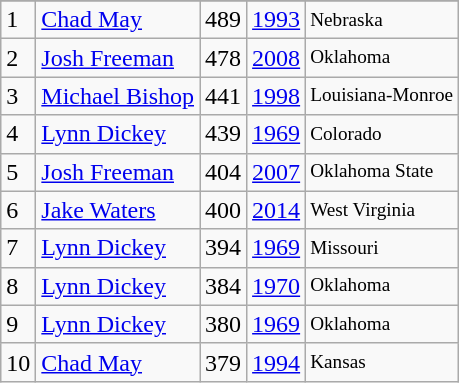<table class="wikitable">
<tr>
</tr>
<tr>
<td>1</td>
<td><a href='#'>Chad May</a></td>
<td>489</td>
<td><a href='#'>1993</a></td>
<td style="font-size:80%;">Nebraska</td>
</tr>
<tr>
<td>2</td>
<td><a href='#'>Josh Freeman</a></td>
<td>478</td>
<td><a href='#'>2008</a></td>
<td style="font-size:80%;">Oklahoma</td>
</tr>
<tr>
<td>3</td>
<td><a href='#'>Michael Bishop</a></td>
<td>441</td>
<td><a href='#'>1998</a></td>
<td style="font-size:80%;">Louisiana-Monroe</td>
</tr>
<tr>
<td>4</td>
<td><a href='#'>Lynn Dickey</a></td>
<td>439</td>
<td><a href='#'>1969</a></td>
<td style="font-size:80%;">Colorado</td>
</tr>
<tr>
<td>5</td>
<td><a href='#'>Josh Freeman</a></td>
<td>404</td>
<td><a href='#'>2007</a></td>
<td style="font-size:80%;">Oklahoma State</td>
</tr>
<tr>
<td>6</td>
<td><a href='#'>Jake Waters</a></td>
<td>400</td>
<td><a href='#'>2014</a></td>
<td style="font-size:80%;">West Virginia</td>
</tr>
<tr>
<td>7</td>
<td><a href='#'>Lynn Dickey</a></td>
<td>394</td>
<td><a href='#'>1969</a></td>
<td style="font-size:80%;">Missouri</td>
</tr>
<tr>
<td>8</td>
<td><a href='#'>Lynn Dickey</a></td>
<td>384</td>
<td><a href='#'>1970</a></td>
<td style="font-size:80%;">Oklahoma</td>
</tr>
<tr>
<td>9</td>
<td><a href='#'>Lynn Dickey</a></td>
<td>380</td>
<td><a href='#'>1969</a></td>
<td style="font-size:80%;">Oklahoma</td>
</tr>
<tr>
<td>10</td>
<td><a href='#'>Chad May</a></td>
<td>379</td>
<td><a href='#'>1994</a></td>
<td style="font-size:80%;">Kansas</td>
</tr>
</table>
